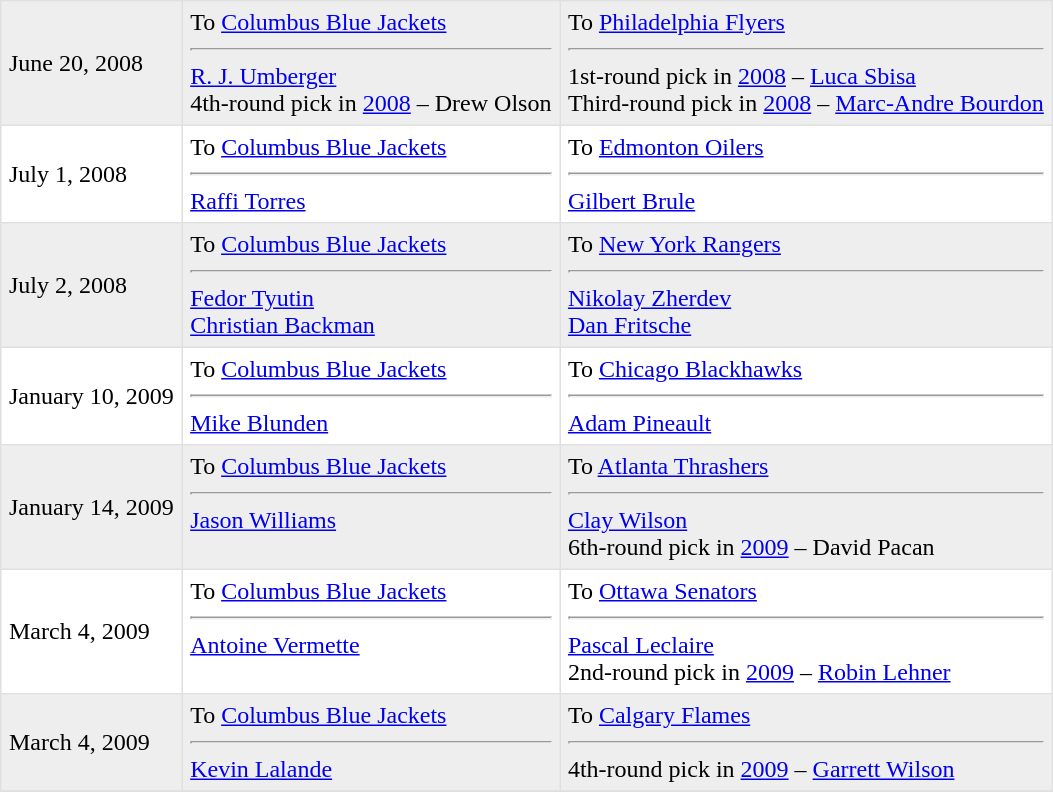<table border=1 style="border-collapse:collapse" bordercolor="#DFDFDF"  cellpadding="5">
<tr bgcolor="#eeeeee">
<td>June 20, 2008<br></td>
<td valign="top">To <a href='#'>Columbus Blue Jackets</a> <hr><a href='#'>R. J. Umberger</a><br>4th-round pick in <a href='#'>2008</a> – Drew Olson</td>
<td valign="top">To <a href='#'>Philadelphia Flyers</a> <hr>1st-round pick in <a href='#'>2008</a> – <a href='#'>Luca Sbisa</a><br>Third-round pick in <a href='#'>2008</a> – <a href='#'>Marc-Andre Bourdon</a></td>
</tr>
<tr>
<td>July 1, 2008<br></td>
<td valign="top">To <a href='#'>Columbus Blue Jackets</a> <hr><a href='#'>Raffi Torres</a></td>
<td valign="top">To <a href='#'>Edmonton Oilers</a> <hr><a href='#'>Gilbert Brule</a></td>
</tr>
<tr bgcolor="#eeeeee">
<td>July 2, 2008<br></td>
<td valign="top">To <a href='#'>Columbus Blue Jackets</a> <hr><a href='#'>Fedor Tyutin</a><br><a href='#'>Christian Backman</a></td>
<td valign="top">To <a href='#'>New York Rangers</a> <hr><a href='#'>Nikolay Zherdev</a><br><a href='#'>Dan Fritsche</a></td>
</tr>
<tr>
<td>January 10, 2009<br></td>
<td valign="top">To <a href='#'>Columbus Blue Jackets</a> <hr><a href='#'>Mike Blunden</a></td>
<td valign="top">To <a href='#'>Chicago Blackhawks</a> <hr><a href='#'>Adam Pineault</a></td>
</tr>
<tr bgcolor="#eeeeee">
<td>January 14, 2009<br></td>
<td valign="top">To <a href='#'>Columbus Blue Jackets</a> <hr><a href='#'>Jason Williams</a></td>
<td valign="top">To <a href='#'>Atlanta Thrashers</a> <hr><a href='#'>Clay Wilson</a><br>6th-round pick in <a href='#'>2009</a> – David Pacan</td>
</tr>
<tr>
<td>March 4, 2009<br></td>
<td valign="top">To <a href='#'>Columbus Blue Jackets</a> <hr><a href='#'>Antoine Vermette</a></td>
<td valign="top">To <a href='#'>Ottawa Senators</a> <hr><a href='#'>Pascal Leclaire</a><br>2nd-round pick in <a href='#'>2009</a> – <a href='#'>Robin Lehner</a></td>
</tr>
<tr bgcolor="#eeeeee">
<td>March 4, 2009<br></td>
<td valign="top">To <a href='#'>Columbus Blue Jackets</a> <hr><a href='#'>Kevin Lalande</a></td>
<td valign="top">To <a href='#'>Calgary Flames</a> <hr>4th-round pick in <a href='#'>2009</a> – <a href='#'>Garrett Wilson</a></td>
</tr>
<tr>
</tr>
</table>
